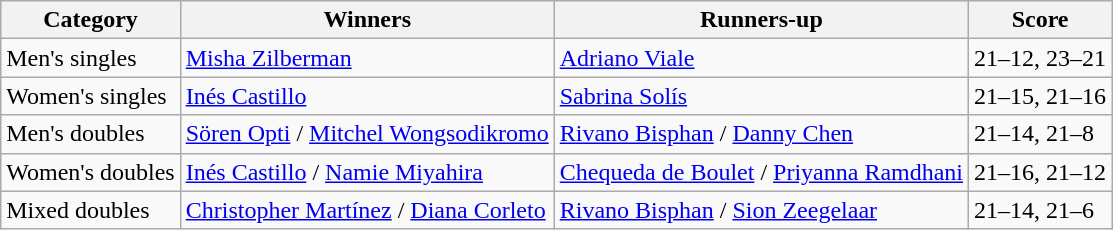<table class=wikitable style="white-space:nowrap;">
<tr>
<th>Category</th>
<th>Winners</th>
<th>Runners-up</th>
<th>Score</th>
</tr>
<tr>
<td>Men's singles</td>
<td> <a href='#'>Misha Zilberman</a></td>
<td> <a href='#'>Adriano Viale</a></td>
<td>21–12, 23–21</td>
</tr>
<tr>
<td>Women's singles</td>
<td> <a href='#'>Inés Castillo</a></td>
<td> <a href='#'>Sabrina Solís</a></td>
<td>21–15, 21–16</td>
</tr>
<tr>
<td>Men's doubles</td>
<td> <a href='#'>Sören Opti</a> / <a href='#'>Mitchel Wongsodikromo</a></td>
<td> <a href='#'>Rivano Bisphan</a> / <a href='#'>Danny Chen</a></td>
<td>21–14, 21–8</td>
</tr>
<tr>
<td>Women's doubles</td>
<td> <a href='#'>Inés Castillo</a> / <a href='#'>Namie Miyahira</a></td>
<td> <a href='#'>Chequeda de Boulet</a> /  <a href='#'>Priyanna Ramdhani</a></td>
<td>21–16, 21–12</td>
</tr>
<tr>
<td>Mixed doubles</td>
<td> <a href='#'>Christopher Martínez</a> / <a href='#'>Diana Corleto</a></td>
<td> <a href='#'>Rivano Bisphan</a> / <a href='#'>Sion Zeegelaar</a></td>
<td>21–14, 21–6</td>
</tr>
</table>
